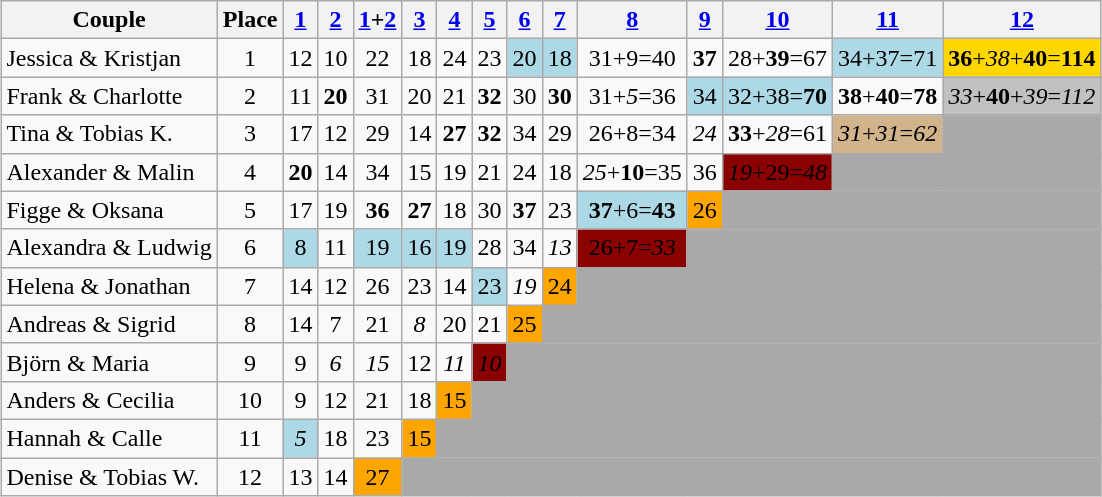<table class="wikitable sortable" style="margin:auto;text-align:center;">
<tr>
<th>Couple</th>
<th>Place</th>
<th><a href='#'>1</a></th>
<th><a href='#'>2</a></th>
<th><a href='#'>1</a>+<a href='#'>2</a></th>
<th><a href='#'>3</a></th>
<th><a href='#'>4</a></th>
<th><a href='#'>5</a></th>
<th><a href='#'>6</a></th>
<th><a href='#'>7</a></th>
<th><a href='#'>8</a></th>
<th><a href='#'>9</a></th>
<th><a href='#'>10</a></th>
<th><a href='#'>11</a></th>
<th><a href='#'>12</a></th>
</tr>
<tr>
<td style="text-align:left;">Jessica & Kristjan</td>
<td>1</td>
<td>12</td>
<td>10</td>
<td>22</td>
<td>18</td>
<td>24</td>
<td>23</td>
<td bgcolor="lightblue">20</td>
<td bgcolor="lightblue">18</td>
<td>31+9=40</td>
<td><span><strong>37</strong></span></td>
<td>28+<span><strong>39</strong></span>=67</td>
<td bgcolor="lightblue">34+37=71</td>
<td bgcolor="gold"><span><strong>36</strong></span>+<span><em>38</em></span>+<span><strong>40</strong></span>=<span><strong>114</strong></span></td>
</tr>
<tr>
<td style="text-align:left;">Frank & Charlotte</td>
<td>2</td>
<td>11</td>
<td><span><strong>20</strong></span></td>
<td>31</td>
<td>20</td>
<td>21</td>
<td><span><strong>32</strong></span></td>
<td>30</td>
<td><span><strong>30</strong></span></td>
<td>31+<span><em>5</em></span>=36</td>
<td bgcolor="lightblue">34</td>
<td bgcolor="lightblue">32+38=<span><strong>70</strong></span></td>
<td><span><strong>38</strong></span>+<span><strong>40</strong></span>=<span><strong>78</strong></span></td>
<td bgcolor="silver"><span><em>33</em></span>+<span><strong>40</strong></span>+<span><em>39</em></span>=<span><em>112</em></span></td>
</tr>
<tr>
<td style="text-align:left;">Tina & Tobias K.</td>
<td>3</td>
<td>17</td>
<td>12</td>
<td>29</td>
<td>14</td>
<td><span><strong>27</strong></span></td>
<td><span><strong>32</strong></span></td>
<td>34</td>
<td>29</td>
<td>26+8=34</td>
<td><span><em>24</em></span></td>
<td><span><strong>33</strong></span>+<span><em>28</em></span>=61</td>
<td bgcolor="tan"><span><em>31</em></span>+<span><em>31</em></span>=<span><em>62</em></span></td>
<td bgcolor="darkgray" colspan="20"></td>
</tr>
<tr>
<td style="text-align:left;">Alexander & Malin</td>
<td>4</td>
<td><span><strong>20</strong></span></td>
<td>14</td>
<td>34</td>
<td>15</td>
<td>19</td>
<td>21</td>
<td>24</td>
<td>18</td>
<td><span><em>25</em></span>+<span><strong>10</strong></span>=35</td>
<td>36</td>
<td bgcolor="darkred"><span><em>19</em></span>+29=<span><em>48</em></span></td>
<td bgcolor="darkgray" colspan="20"></td>
</tr>
<tr>
<td style="text-align:left;">Figge & Oksana</td>
<td>5</td>
<td>17</td>
<td>19</td>
<td><span><strong>36</strong></span></td>
<td><span><strong>27</strong></span></td>
<td>18</td>
<td>30</td>
<td><span><strong>37</strong></span></td>
<td>23</td>
<td bgcolor="lightblue"><span><strong>37</strong></span>+6=<span><strong>43</strong></span></td>
<td bgcolor="orange">26</td>
<td bgcolor="darkgray" colspan="20"></td>
</tr>
<tr>
<td style="text-align:left;">Alexandra & Ludwig</td>
<td>6</td>
<td bgcolor="lightblue">8</td>
<td>11</td>
<td bgcolor="lightblue">19</td>
<td bgcolor="lightblue">16</td>
<td bgcolor="lightblue">19</td>
<td>28</td>
<td>34</td>
<td><span><em>13</em></span></td>
<td bgcolor="darkred">26+7=<span><em>33</em></span></td>
<td bgcolor="darkgray" colspan="20"></td>
</tr>
<tr>
<td style="text-align:left;">Helena & Jonathan</td>
<td>7</td>
<td>14</td>
<td>12</td>
<td>26</td>
<td>23</td>
<td>14</td>
<td bgcolor="lightblue">23</td>
<td><span><em>19</em></span></td>
<td bgcolor="orange">24</td>
<td bgcolor="darkgray" colspan="20"></td>
</tr>
<tr>
<td style="text-align:left;">Andreas & Sigrid</td>
<td>8</td>
<td>14</td>
<td>7</td>
<td>21</td>
<td><span><em>8</em></span></td>
<td>20</td>
<td>21</td>
<td bgcolor="orange">25</td>
<td bgcolor="darkgray" colspan="20"></td>
</tr>
<tr>
<td style="text-align:left;">Björn & Maria</td>
<td>9</td>
<td>9</td>
<td><span><em>6</em></span></td>
<td><span><em>15</em></span></td>
<td>12</td>
<td><span><em>11</em></span></td>
<td bgcolor="darkred"><span><em>10</em></span></td>
<td bgcolor="darkgray" colspan="20"></td>
</tr>
<tr>
<td style="text-align:left;">Anders & Cecilia</td>
<td>10</td>
<td>9</td>
<td>12</td>
<td>21</td>
<td>18</td>
<td bgcolor="orange">15</td>
<td bgcolor="darkgray" colspan="20"></td>
</tr>
<tr>
<td style="text-align:left;">Hannah & Calle</td>
<td>11</td>
<td bgcolor="lightblue"><span><em>5</em></span></td>
<td>18</td>
<td>23</td>
<td bgcolor="orange">15</td>
<td bgcolor="darkgray" colspan="20"></td>
</tr>
<tr>
<td style="text-align:left;">Denise & Tobias W.</td>
<td>12</td>
<td>13</td>
<td>14</td>
<td bgcolor="orange">27</td>
<td bgcolor="darkgray" colspan="20"></td>
</tr>
</table>
